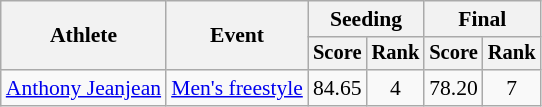<table class=wikitable style=font-size:90%;text-align:center>
<tr>
<th rowspan=2>Athlete</th>
<th rowspan=2>Event</th>
<th colspan=2>Seeding</th>
<th colspan=2>Final</th>
</tr>
<tr style=font-size:95%>
<th>Score</th>
<th>Rank</th>
<th>Score</th>
<th>Rank</th>
</tr>
<tr>
<td align=left><a href='#'>Anthony Jeanjean</a></td>
<td rowspan="2"align=left><a href='#'>Men's freestyle</a></td>
<td>84.65</td>
<td>4</td>
<td>78.20</td>
<td>7</td>
</tr>
</table>
